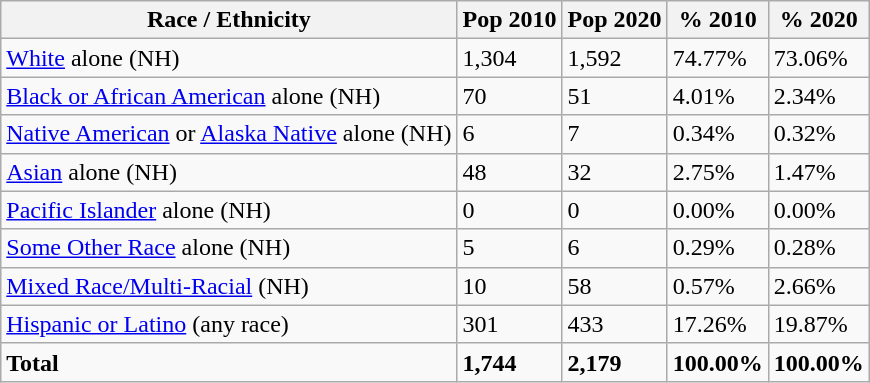<table class="wikitable">
<tr>
<th>Race / Ethnicity</th>
<th>Pop 2010</th>
<th>Pop 2020</th>
<th>% 2010</th>
<th>% 2020</th>
</tr>
<tr>
<td><a href='#'>White</a> alone (NH)</td>
<td>1,304</td>
<td>1,592</td>
<td>74.77%</td>
<td>73.06%</td>
</tr>
<tr>
<td><a href='#'>Black or African American</a> alone (NH)</td>
<td>70</td>
<td>51</td>
<td>4.01%</td>
<td>2.34%</td>
</tr>
<tr>
<td><a href='#'>Native American</a> or <a href='#'>Alaska Native</a> alone (NH)</td>
<td>6</td>
<td>7</td>
<td>0.34%</td>
<td>0.32%</td>
</tr>
<tr>
<td><a href='#'>Asian</a> alone (NH)</td>
<td>48</td>
<td>32</td>
<td>2.75%</td>
<td>1.47%</td>
</tr>
<tr>
<td><a href='#'>Pacific Islander</a> alone (NH)</td>
<td>0</td>
<td>0</td>
<td>0.00%</td>
<td>0.00%</td>
</tr>
<tr>
<td><a href='#'>Some Other Race</a> alone (NH)</td>
<td>5</td>
<td>6</td>
<td>0.29%</td>
<td>0.28%</td>
</tr>
<tr>
<td><a href='#'>Mixed Race/Multi-Racial</a> (NH)</td>
<td>10</td>
<td>58</td>
<td>0.57%</td>
<td>2.66%</td>
</tr>
<tr>
<td><a href='#'>Hispanic or Latino</a> (any race)</td>
<td>301</td>
<td>433</td>
<td>17.26%</td>
<td>19.87%</td>
</tr>
<tr>
<td><strong>Total</strong></td>
<td><strong>1,744</strong></td>
<td><strong>2,179</strong></td>
<td><strong>100.00%</strong></td>
<td><strong>100.00%</strong></td>
</tr>
</table>
